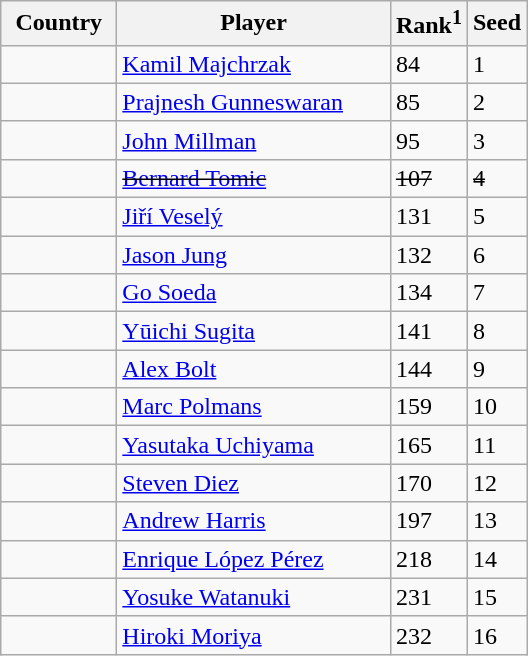<table class="sortable wikitable">
<tr>
<th width="70">Country</th>
<th width="175">Player</th>
<th>Rank<sup>1</sup></th>
<th>Seed</th>
</tr>
<tr>
<td></td>
<td><a href='#'>Kamil Majchrzak</a></td>
<td>84</td>
<td>1</td>
</tr>
<tr>
<td></td>
<td><a href='#'>Prajnesh Gunneswaran</a></td>
<td>85</td>
<td>2</td>
</tr>
<tr>
<td></td>
<td><a href='#'>John Millman</a></td>
<td>95</td>
<td>3</td>
</tr>
<tr>
<td><s></s></td>
<td><s><a href='#'>Bernard Tomic</a></s></td>
<td><s>107</s></td>
<td><s>4</s></td>
</tr>
<tr>
<td></td>
<td><a href='#'>Jiří Veselý</a></td>
<td>131</td>
<td>5</td>
</tr>
<tr>
<td></td>
<td><a href='#'>Jason Jung</a></td>
<td>132</td>
<td>6</td>
</tr>
<tr>
<td></td>
<td><a href='#'>Go Soeda</a></td>
<td>134</td>
<td>7</td>
</tr>
<tr>
<td></td>
<td><a href='#'>Yūichi Sugita</a></td>
<td>141</td>
<td>8</td>
</tr>
<tr>
<td></td>
<td><a href='#'>Alex Bolt</a></td>
<td>144</td>
<td>9</td>
</tr>
<tr>
<td></td>
<td><a href='#'>Marc Polmans</a></td>
<td>159</td>
<td>10</td>
</tr>
<tr>
<td></td>
<td><a href='#'>Yasutaka Uchiyama</a></td>
<td>165</td>
<td>11</td>
</tr>
<tr>
<td></td>
<td><a href='#'>Steven Diez</a></td>
<td>170</td>
<td>12</td>
</tr>
<tr>
<td></td>
<td><a href='#'>Andrew Harris</a></td>
<td>197</td>
<td>13</td>
</tr>
<tr>
<td></td>
<td><a href='#'>Enrique López Pérez</a></td>
<td>218</td>
<td>14</td>
</tr>
<tr>
<td></td>
<td><a href='#'>Yosuke Watanuki</a></td>
<td>231</td>
<td>15</td>
</tr>
<tr>
<td></td>
<td><a href='#'>Hiroki Moriya</a></td>
<td>232</td>
<td>16</td>
</tr>
</table>
